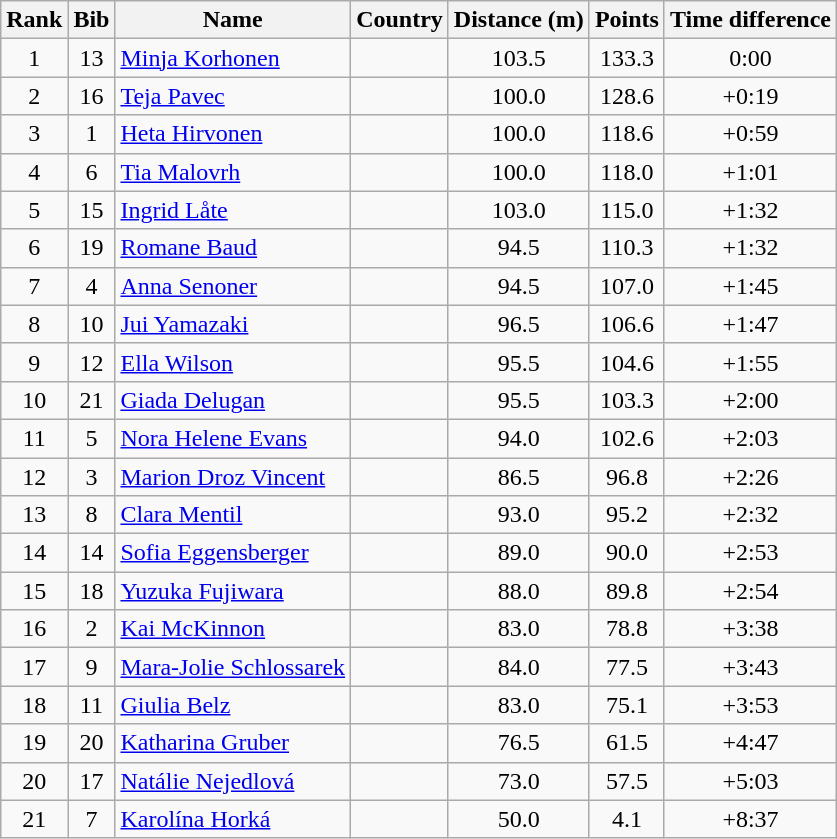<table class="wikitable sortable" style="text-align:center">
<tr>
<th>Rank</th>
<th>Bib</th>
<th>Name</th>
<th>Country</th>
<th>Distance (m)</th>
<th>Points</th>
<th>Time difference</th>
</tr>
<tr>
<td>1</td>
<td>13</td>
<td align=left><a href='#'>Minja Korhonen</a></td>
<td align=left></td>
<td>103.5</td>
<td>133.3</td>
<td>0:00</td>
</tr>
<tr>
<td>2</td>
<td>16</td>
<td align=left><a href='#'>Teja Pavec</a></td>
<td align=left></td>
<td>100.0</td>
<td>128.6</td>
<td>+0:19</td>
</tr>
<tr>
<td>3</td>
<td>1</td>
<td align=left><a href='#'>Heta Hirvonen</a></td>
<td align=left></td>
<td>100.0</td>
<td>118.6</td>
<td>+0:59</td>
</tr>
<tr>
<td>4</td>
<td>6</td>
<td align=left><a href='#'>Tia Malovrh</a></td>
<td align=left></td>
<td>100.0</td>
<td>118.0</td>
<td>+1:01</td>
</tr>
<tr>
<td>5</td>
<td>15</td>
<td align=left><a href='#'>Ingrid Låte</a></td>
<td align=left></td>
<td>103.0</td>
<td>115.0</td>
<td>+1:32</td>
</tr>
<tr>
<td>6</td>
<td>19</td>
<td align=left><a href='#'>Romane Baud</a></td>
<td align=left></td>
<td>94.5</td>
<td>110.3</td>
<td>+1:32</td>
</tr>
<tr>
<td>7</td>
<td>4</td>
<td align=left><a href='#'>Anna Senoner</a></td>
<td align=left></td>
<td>94.5</td>
<td>107.0</td>
<td>+1:45</td>
</tr>
<tr>
<td>8</td>
<td>10</td>
<td align=left><a href='#'>Jui Yamazaki</a></td>
<td align=left></td>
<td>96.5</td>
<td>106.6</td>
<td>+1:47</td>
</tr>
<tr>
<td>9</td>
<td>12</td>
<td align=left><a href='#'>Ella Wilson</a></td>
<td align=left></td>
<td>95.5</td>
<td>104.6</td>
<td>+1:55</td>
</tr>
<tr>
<td>10</td>
<td>21</td>
<td align=left><a href='#'>Giada Delugan</a></td>
<td align=left></td>
<td>95.5</td>
<td>103.3</td>
<td>+2:00</td>
</tr>
<tr>
<td>11</td>
<td>5</td>
<td align=left><a href='#'>Nora Helene Evans</a></td>
<td align=left></td>
<td>94.0</td>
<td>102.6</td>
<td>+2:03</td>
</tr>
<tr>
<td>12</td>
<td>3</td>
<td align=left><a href='#'>Marion Droz Vincent</a></td>
<td align=left></td>
<td>86.5</td>
<td>96.8</td>
<td>+2:26</td>
</tr>
<tr>
<td>13</td>
<td>8</td>
<td align=left><a href='#'>Clara Mentil</a></td>
<td align=left></td>
<td>93.0</td>
<td>95.2</td>
<td>+2:32</td>
</tr>
<tr>
<td>14</td>
<td>14</td>
<td align=left><a href='#'>Sofia Eggensberger</a></td>
<td align=left></td>
<td>89.0</td>
<td>90.0</td>
<td>+2:53</td>
</tr>
<tr>
<td>15</td>
<td>18</td>
<td align=left><a href='#'>Yuzuka Fujiwara</a></td>
<td align=left></td>
<td>88.0</td>
<td>89.8</td>
<td>+2:54</td>
</tr>
<tr>
<td>16</td>
<td>2</td>
<td align=left><a href='#'>Kai McKinnon</a></td>
<td align=left></td>
<td>83.0</td>
<td>78.8</td>
<td>+3:38</td>
</tr>
<tr>
<td>17</td>
<td>9</td>
<td align=left><a href='#'>Mara-Jolie Schlossarek</a></td>
<td align=left></td>
<td>84.0</td>
<td>77.5</td>
<td>+3:43</td>
</tr>
<tr>
<td>18</td>
<td>11</td>
<td align=left><a href='#'>Giulia Belz</a></td>
<td align=left></td>
<td>83.0</td>
<td>75.1</td>
<td>+3:53</td>
</tr>
<tr>
<td>19</td>
<td>20</td>
<td align=left><a href='#'>Katharina Gruber</a></td>
<td align=left></td>
<td>76.5</td>
<td>61.5</td>
<td>+4:47</td>
</tr>
<tr>
<td>20</td>
<td>17</td>
<td align=left><a href='#'>Natálie Nejedlová</a></td>
<td align=left></td>
<td>73.0</td>
<td>57.5</td>
<td>+5:03</td>
</tr>
<tr>
<td>21</td>
<td>7</td>
<td align=left><a href='#'>Karolína Horká</a></td>
<td align=left></td>
<td>50.0</td>
<td>4.1</td>
<td>+8:37</td>
</tr>
</table>
